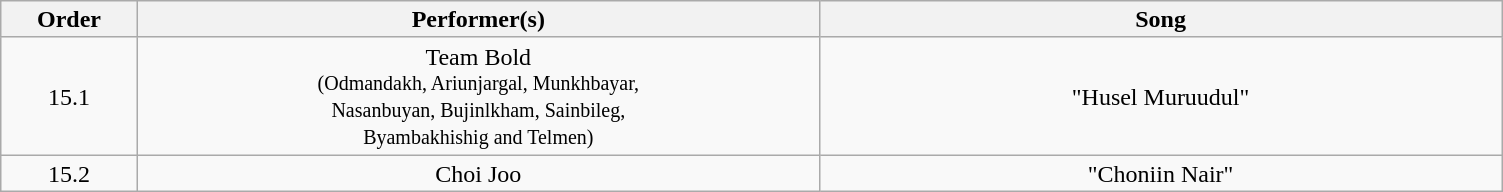<table class="wikitable" style="text-align:center; line-height:17px; ">
<tr>
<th width="05%">Order</th>
<th width="25%">Performer(s)</th>
<th width="25%">Song</th>
</tr>
<tr>
<td>15.1</td>
<td>Team Bold <br><small>(Odmandakh, Ariunjargal, Munkhbayar,<br> Nasanbuyan, Bujinlkham, Sainbileg,<br>Byambakhishig and Telmen)</small></td>
<td>"Husel Muruudul"</td>
</tr>
<tr>
<td>15.2</td>
<td>Choi Joo</td>
<td>"Choniin Nair"</td>
</tr>
</table>
